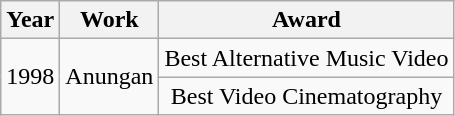<table class="wikitable" style="text-align: center;">
<tr>
<th>Year</th>
<th>Work</th>
<th>Award</th>
</tr>
<tr>
<td rowspan="2">1998</td>
<td rowspan="2">Anungan</td>
<td>Best Alternative Music Video</td>
</tr>
<tr>
<td>Best Video Cinematography</td>
</tr>
</table>
